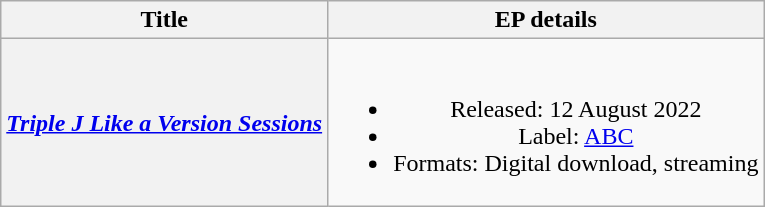<table class="wikitable plainrowheaders" style="text-align:center;">
<tr>
<th scope="col">Title</th>
<th scope="col">EP details</th>
</tr>
<tr>
<th scope="row"><em><a href='#'>Triple J Like a Version Sessions</a></em></th>
<td><br><ul><li>Released: 12 August 2022</li><li>Label: <a href='#'>ABC</a></li><li>Formats: Digital download, streaming</li></ul></td>
</tr>
</table>
